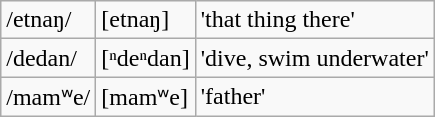<table class="wikitable">
<tr>
<td>/etnaŋ/</td>
<td>[etnaŋ]</td>
<td>'that thing there'</td>
</tr>
<tr>
<td>/dedan/</td>
<td>[ⁿdeⁿdan]</td>
<td>'dive, swim underwater'</td>
</tr>
<tr>
<td>/mamʷe/</td>
<td>[mamʷe]</td>
<td>'father'</td>
</tr>
</table>
